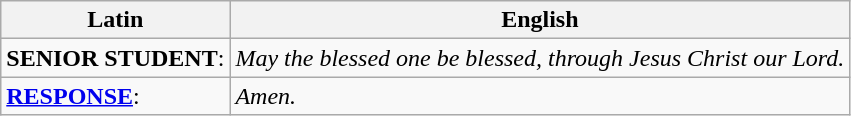<table class="wikitable">
<tr>
<th>Latin</th>
<th>English</th>
</tr>
<tr>
<td><strong>SENIOR STUDENT</strong>: </td>
<td><em>May the blessed one be blessed, through Jesus Christ our Lord.</em></td>
</tr>
<tr>
<td><strong><a href='#'>RESPONSE</a></strong>: </td>
<td><em>Amen.</em></td>
</tr>
</table>
